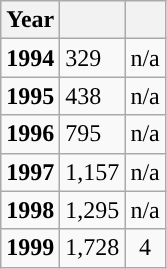<table class="wikitable sortable" style="font-size: %">
<tr>
<th width=px>Year</th>
<th width=px></th>
<th width=px></th>
</tr>
<tr>
<td><strong>1994</strong></td>
<td>329</td>
<td align=center>n/a</td>
</tr>
<tr>
<td><strong>1995</strong></td>
<td>438</td>
<td align=center>n/a</td>
</tr>
<tr>
<td><strong>1996</strong></td>
<td>795</td>
<td align=center>n/a</td>
</tr>
<tr>
<td><strong>1997</strong></td>
<td>1,157</td>
<td align=center>n/a</td>
</tr>
<tr>
<td><strong>1998</strong></td>
<td>1,295</td>
<td align=center>n/a</td>
</tr>
<tr>
<td><strong>1999</strong></td>
<td>1,728</td>
<td align=center>4</td>
</tr>
</table>
